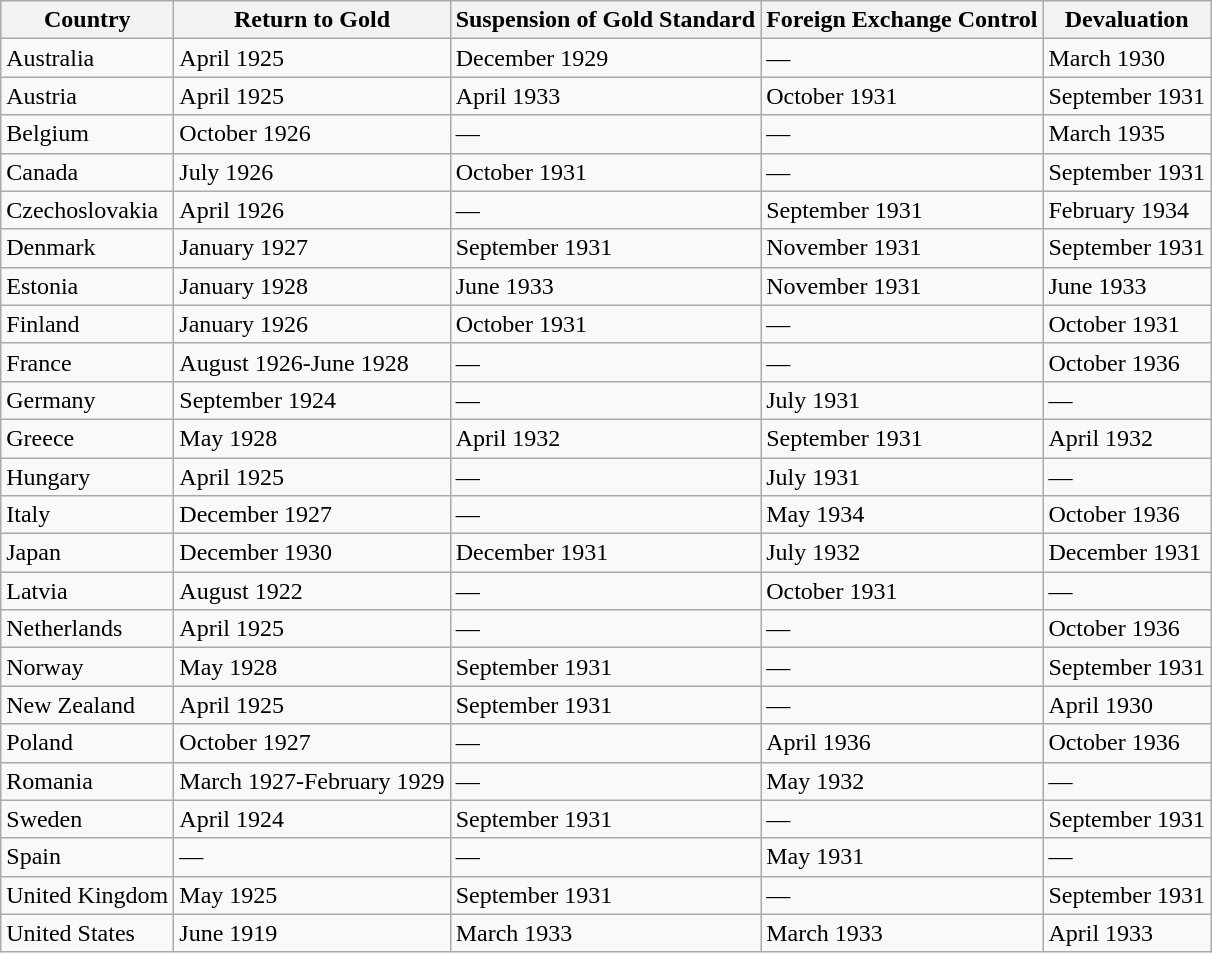<table class="wikitable">
<tr>
<th>Country</th>
<th>Return to Gold</th>
<th>Suspension of Gold Standard</th>
<th>Foreign Exchange Control</th>
<th>Devaluation</th>
</tr>
<tr>
<td>Australia</td>
<td>April 1925</td>
<td>December 1929</td>
<td>—</td>
<td>March 1930</td>
</tr>
<tr>
<td>Austria</td>
<td>April 1925</td>
<td>April 1933</td>
<td>October 1931</td>
<td>September 1931</td>
</tr>
<tr>
<td>Belgium</td>
<td>October 1926</td>
<td>—</td>
<td>—</td>
<td>March 1935</td>
</tr>
<tr>
<td>Canada</td>
<td>July 1926</td>
<td>October 1931</td>
<td>—</td>
<td>September 1931</td>
</tr>
<tr>
<td>Czechoslovakia</td>
<td>April 1926</td>
<td>—</td>
<td>September 1931</td>
<td>February 1934</td>
</tr>
<tr>
<td>Denmark</td>
<td>January 1927</td>
<td>September 1931</td>
<td>November 1931</td>
<td>September 1931</td>
</tr>
<tr>
<td>Estonia</td>
<td>January 1928</td>
<td>June 1933</td>
<td>November 1931</td>
<td>June 1933</td>
</tr>
<tr>
<td>Finland</td>
<td>January 1926</td>
<td>October 1931</td>
<td>—</td>
<td>October 1931</td>
</tr>
<tr>
<td>France</td>
<td>August 1926-June 1928</td>
<td>—</td>
<td>—</td>
<td>October 1936</td>
</tr>
<tr>
<td>Germany</td>
<td>September 1924</td>
<td>—</td>
<td>July 1931</td>
<td>—</td>
</tr>
<tr>
<td>Greece</td>
<td>May 1928</td>
<td>April 1932</td>
<td>September 1931</td>
<td>April 1932</td>
</tr>
<tr>
<td>Hungary</td>
<td>April 1925</td>
<td>—</td>
<td>July 1931</td>
<td>—</td>
</tr>
<tr>
<td>Italy</td>
<td>December 1927</td>
<td>—</td>
<td>May 1934</td>
<td>October 1936</td>
</tr>
<tr>
<td>Japan</td>
<td>December 1930</td>
<td>December 1931</td>
<td>July 1932</td>
<td>December 1931</td>
</tr>
<tr>
<td>Latvia</td>
<td>August 1922</td>
<td>—</td>
<td>October 1931</td>
<td>—</td>
</tr>
<tr>
<td>Netherlands</td>
<td>April 1925</td>
<td>—</td>
<td>—</td>
<td>October 1936</td>
</tr>
<tr>
<td>Norway</td>
<td>May 1928</td>
<td>September 1931</td>
<td>—</td>
<td>September 1931</td>
</tr>
<tr>
<td>New Zealand</td>
<td>April 1925</td>
<td>September 1931</td>
<td>—</td>
<td>April 1930</td>
</tr>
<tr>
<td>Poland</td>
<td>October 1927</td>
<td>—</td>
<td>April 1936</td>
<td>October 1936</td>
</tr>
<tr>
<td>Romania</td>
<td>March 1927-February 1929</td>
<td>—</td>
<td>May 1932</td>
<td>—</td>
</tr>
<tr>
<td>Sweden</td>
<td>April 1924</td>
<td>September 1931</td>
<td>—</td>
<td>September 1931</td>
</tr>
<tr>
<td>Spain</td>
<td>—</td>
<td>—</td>
<td>May 1931</td>
<td>—</td>
</tr>
<tr>
<td>United Kingdom</td>
<td>May 1925</td>
<td>September 1931</td>
<td>—</td>
<td>September 1931</td>
</tr>
<tr>
<td>United States</td>
<td>June 1919</td>
<td>March 1933</td>
<td>March 1933</td>
<td>April 1933</td>
</tr>
</table>
